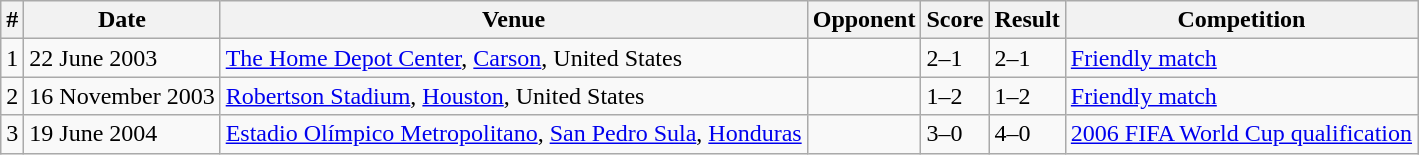<table class="wikitable">
<tr>
<th>#</th>
<th>Date</th>
<th>Venue</th>
<th>Opponent</th>
<th>Score</th>
<th>Result</th>
<th>Competition</th>
</tr>
<tr>
<td>1</td>
<td>22 June 2003</td>
<td><a href='#'>The Home Depot Center</a>, <a href='#'>Carson</a>, United States</td>
<td></td>
<td>2–1</td>
<td>2–1</td>
<td><a href='#'>Friendly match</a></td>
</tr>
<tr>
<td>2</td>
<td>16 November 2003</td>
<td><a href='#'>Robertson Stadium</a>, <a href='#'>Houston</a>, United States</td>
<td></td>
<td>1–2</td>
<td>1–2</td>
<td><a href='#'>Friendly match</a></td>
</tr>
<tr>
<td>3</td>
<td>19 June 2004</td>
<td><a href='#'>Estadio Olímpico Metropolitano</a>, <a href='#'>San Pedro Sula</a>, <a href='#'>Honduras</a></td>
<td></td>
<td>3–0</td>
<td>4–0</td>
<td><a href='#'>2006 FIFA World Cup qualification</a></td>
</tr>
</table>
